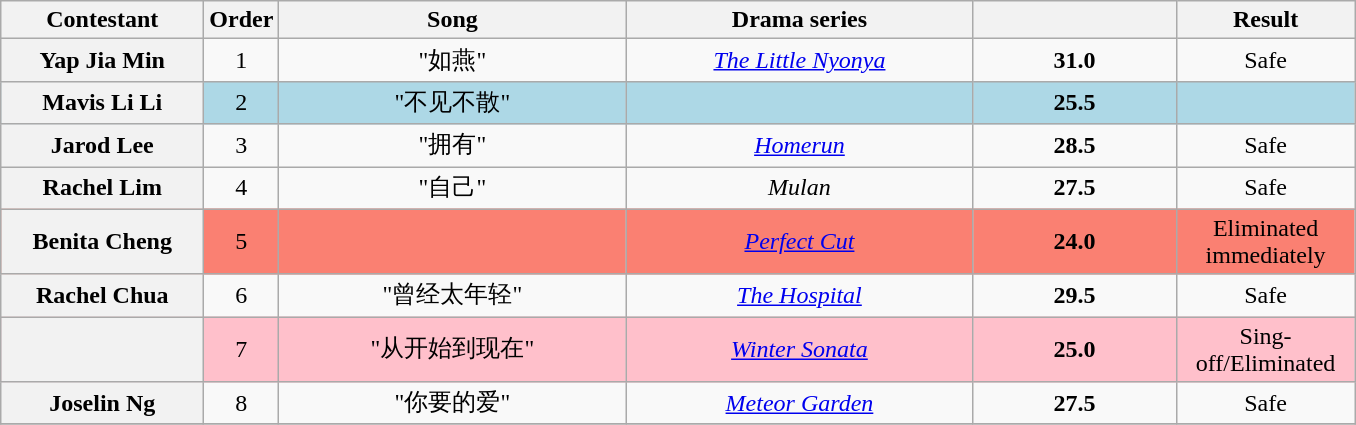<table class="wikitable plainrowheaders" style="text-align:center;">
<tr>
<th scope="col" style="width:8em;">Contestant</th>
<th scope="col">Order</th>
<th scope="col" style="width:14em;">Song</th>
<th scope="col" style="width:14em;">Drama series</th>
<th colspan=1 scope="col" style="width:8em;"></th>
<th scope="col" style="width:7em;">Result</th>
</tr>
<tr>
<th scope="row">Yap Jia Min</th>
<td>1</td>
<td>"如燕"</td>
<td><em><a href='#'>The Little Nyonya</a></em></td>
<td><strong>31.0</strong></td>
<td>Safe</td>
</tr>
<tr style="background:lightblue;">
<th scope="row">Mavis Li Li</th>
<td>2</td>
<td>"不见不散"</td>
<td></td>
<td><strong>25.5</strong></td>
<td></td>
</tr>
<tr>
<th scope="row">Jarod Lee</th>
<td>3</td>
<td>"拥有"</td>
<td><em><a href='#'>Homerun</a></em></td>
<td><strong>28.5</strong></td>
<td>Safe</td>
</tr>
<tr>
<th scope="row">Rachel Lim</th>
<td>4</td>
<td>"自己"</td>
<td><em>Mulan</em></td>
<td><strong>27.5</strong></td>
<td>Safe</td>
</tr>
<tr style="background:salmon;">
<th scope="row">Benita Cheng</th>
<td>5</td>
<td></td>
<td><em><a href='#'>Perfect Cut</a></em></td>
<td><strong>24.0</strong></td>
<td>Eliminated immediately</td>
</tr>
<tr>
<th scope="row">Rachel Chua</th>
<td>6</td>
<td>"曾经太年轻"</td>
<td><em><a href='#'>The Hospital</a></em></td>
<td><strong>29.5</strong></td>
<td>Safe</td>
</tr>
<tr style="background:pink;">
<th scope="row"></th>
<td>7</td>
<td>"从开始到现在"</td>
<td><em><a href='#'>Winter Sonata</a></em></td>
<td><strong>25.0</strong></td>
<td>Sing-off/Eliminated</td>
</tr>
<tr>
<th scope="row">Joselin Ng</th>
<td>8</td>
<td>"你要的爱"</td>
<td><em><a href='#'>Meteor Garden</a></em></td>
<td><strong>27.5</strong></td>
<td>Safe</td>
</tr>
<tr>
</tr>
</table>
